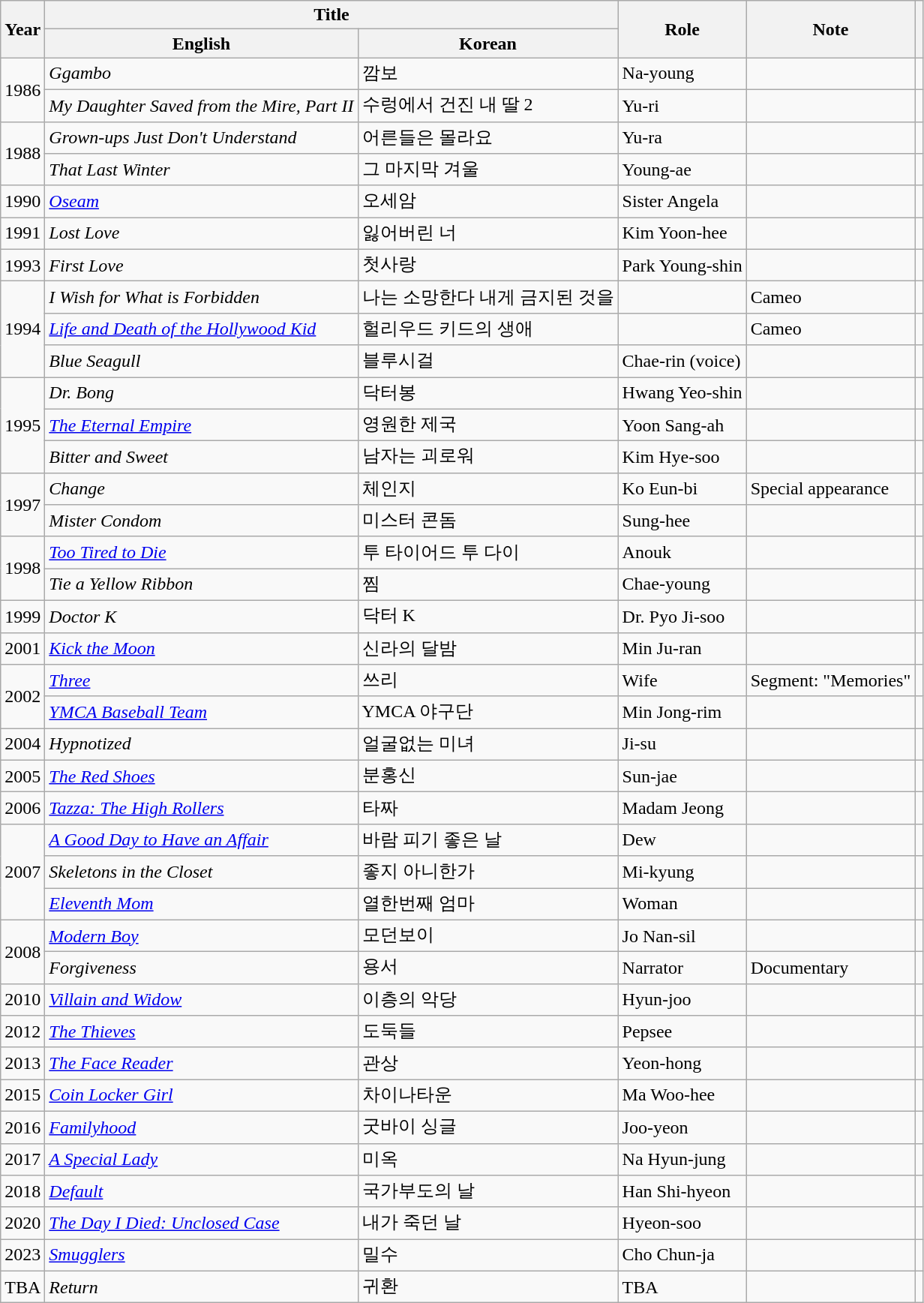<table class="wikitable sortable plainrowheaders">
<tr>
<th rowspan="2" scope="col">Year</th>
<th colspan="2" scope="col">Title</th>
<th rowspan="2" scope="col">Role</th>
<th rowspan="2" scope="col" class="unsortable">Note</th>
<th rowspan="2" scope="col" class="unsortable"></th>
</tr>
<tr>
<th>English</th>
<th>Korean</th>
</tr>
<tr>
<td rowspan="2">1986</td>
<td><em>Ggambo</em></td>
<td>깜보</td>
<td>Na-young</td>
<td></td>
<td></td>
</tr>
<tr>
<td><em>My Daughter Saved from the Mire, Part II</em></td>
<td>수렁에서 건진 내 딸 2</td>
<td>Yu-ri</td>
<td></td>
<td></td>
</tr>
<tr>
<td rowspan="2">1988</td>
<td><em>Grown-ups Just Don't Understand</em></td>
<td>어른들은 몰라요</td>
<td>Yu-ra</td>
<td></td>
<td></td>
</tr>
<tr>
<td><em>That Last Winter</em></td>
<td>그 마지막 겨울</td>
<td>Young-ae</td>
<td></td>
<td></td>
</tr>
<tr>
<td>1990</td>
<td><em><a href='#'>Oseam</a></em></td>
<td>오세암</td>
<td>Sister Angela</td>
<td></td>
<td></td>
</tr>
<tr>
<td>1991</td>
<td><em>Lost Love</em></td>
<td>잃어버린 너</td>
<td>Kim Yoon-hee</td>
<td></td>
<td></td>
</tr>
<tr>
<td>1993</td>
<td><em>First Love</em></td>
<td>첫사랑</td>
<td>Park Young-shin</td>
<td></td>
<td></td>
</tr>
<tr>
<td rowspan="3">1994</td>
<td><em>I Wish for What is Forbidden</em></td>
<td>나는 소망한다 내게 금지된 것을</td>
<td></td>
<td>Cameo</td>
<td></td>
</tr>
<tr>
<td><em><a href='#'>Life and Death of the Hollywood Kid</a></em></td>
<td>헐리우드 키드의 생애</td>
<td></td>
<td>Cameo</td>
<td></td>
</tr>
<tr>
<td><em>Blue Seagull</em></td>
<td>블루시걸</td>
<td>Chae-rin (voice)</td>
<td></td>
<td></td>
</tr>
<tr>
<td rowspan="3">1995</td>
<td><em>Dr. Bong</em></td>
<td>닥터봉</td>
<td>Hwang Yeo-shin</td>
<td></td>
<td></td>
</tr>
<tr>
<td><em><a href='#'>The Eternal Empire</a></em></td>
<td>영원한 제국</td>
<td>Yoon Sang-ah</td>
<td></td>
<td></td>
</tr>
<tr>
<td><em>Bitter and Sweet</em></td>
<td>남자는 괴로워</td>
<td>Kim Hye-soo</td>
<td></td>
<td></td>
</tr>
<tr>
<td rowspan="2">1997</td>
<td><em>Change</em></td>
<td>체인지</td>
<td>Ko Eun-bi</td>
<td>Special appearance</td>
<td></td>
</tr>
<tr>
<td><em>Mister Condom</em></td>
<td>미스터 콘돔</td>
<td>Sung-hee</td>
<td></td>
<td></td>
</tr>
<tr>
<td rowspan="2">1998</td>
<td><em><a href='#'>Too Tired to Die</a></em></td>
<td>투 타이어드 투 다이</td>
<td>Anouk</td>
<td></td>
<td></td>
</tr>
<tr>
<td><em>Tie a Yellow Ribbon</em></td>
<td>찜</td>
<td>Chae-young</td>
<td></td>
<td></td>
</tr>
<tr>
<td>1999</td>
<td><em>Doctor K</em></td>
<td>닥터 K</td>
<td>Dr. Pyo Ji-soo</td>
<td></td>
<td></td>
</tr>
<tr>
<td>2001</td>
<td><em><a href='#'>Kick the Moon</a></em></td>
<td>신라의 달밤</td>
<td>Min Ju-ran</td>
<td></td>
<td></td>
</tr>
<tr>
<td rowspan="2">2002</td>
<td><em><a href='#'>Three</a></em></td>
<td>쓰리</td>
<td>Wife</td>
<td>Segment: "Memories"</td>
<td></td>
</tr>
<tr>
<td><em><a href='#'>YMCA Baseball Team</a></em></td>
<td>YMCA 야구단</td>
<td>Min Jong-rim</td>
<td></td>
<td></td>
</tr>
<tr>
<td>2004</td>
<td><em>Hypnotized</em></td>
<td>얼굴없는 미녀</td>
<td>Ji-su</td>
<td></td>
<td></td>
</tr>
<tr>
<td>2005</td>
<td><em><a href='#'>The Red Shoes</a></em></td>
<td>분홍신</td>
<td>Sun-jae</td>
<td></td>
<td></td>
</tr>
<tr>
<td>2006</td>
<td><em><a href='#'>Tazza: The High Rollers</a></em></td>
<td>타짜</td>
<td>Madam Jeong</td>
<td></td>
<td></td>
</tr>
<tr>
<td rowspan="3">2007</td>
<td><em><a href='#'>A Good Day to Have an Affair</a></em></td>
<td>바람 피기 좋은 날</td>
<td>Dew</td>
<td></td>
<td></td>
</tr>
<tr>
<td><em>Skeletons in the Closet</em></td>
<td>좋지 아니한가</td>
<td>Mi-kyung</td>
<td></td>
<td></td>
</tr>
<tr>
<td><em><a href='#'>Eleventh Mom</a></em></td>
<td>열한번째 엄마</td>
<td>Woman</td>
<td></td>
<td></td>
</tr>
<tr>
<td rowspan="2">2008</td>
<td><em><a href='#'>Modern Boy</a></em></td>
<td>모던보이</td>
<td>Jo Nan-sil</td>
<td></td>
<td></td>
</tr>
<tr>
<td><em>Forgiveness</em></td>
<td>용서</td>
<td>Narrator</td>
<td>Documentary</td>
<td></td>
</tr>
<tr>
<td>2010</td>
<td><em><a href='#'>Villain and Widow</a></em></td>
<td>이층의 악당</td>
<td>Hyun-joo</td>
<td></td>
<td></td>
</tr>
<tr>
<td>2012</td>
<td><em><a href='#'>The Thieves</a></em></td>
<td>도둑들</td>
<td>Pepsee</td>
<td></td>
<td></td>
</tr>
<tr>
<td>2013</td>
<td><em><a href='#'>The Face Reader</a></em></td>
<td>관상</td>
<td>Yeon-hong</td>
<td></td>
<td></td>
</tr>
<tr>
<td>2015</td>
<td><em><a href='#'>Coin Locker Girl</a></em></td>
<td>차이나타운</td>
<td>Ma Woo-hee</td>
<td></td>
<td></td>
</tr>
<tr>
<td>2016</td>
<td><em><a href='#'>Familyhood</a></em></td>
<td>굿바이 싱글</td>
<td>Joo-yeon</td>
<td></td>
<td></td>
</tr>
<tr>
<td>2017</td>
<td><em><a href='#'>A Special Lady</a></em></td>
<td>미옥</td>
<td>Na Hyun-jung</td>
<td></td>
<td></td>
</tr>
<tr>
<td>2018</td>
<td><em><a href='#'>Default</a></em></td>
<td>국가부도의 날</td>
<td>Han Shi-hyeon</td>
<td></td>
<td></td>
</tr>
<tr>
<td>2020</td>
<td><em><a href='#'>The Day I Died: Unclosed Case</a></em></td>
<td>내가 죽던 날</td>
<td>Hyeon-soo</td>
<td></td>
<td></td>
</tr>
<tr>
<td>2023</td>
<td><em><a href='#'>Smugglers</a></em></td>
<td>밀수</td>
<td>Cho Chun-ja</td>
<td></td>
<td></td>
</tr>
<tr>
<td>TBA</td>
<td><em>Return</em></td>
<td>귀환</td>
<td>TBA</td>
<td></td>
<td></td>
</tr>
</table>
